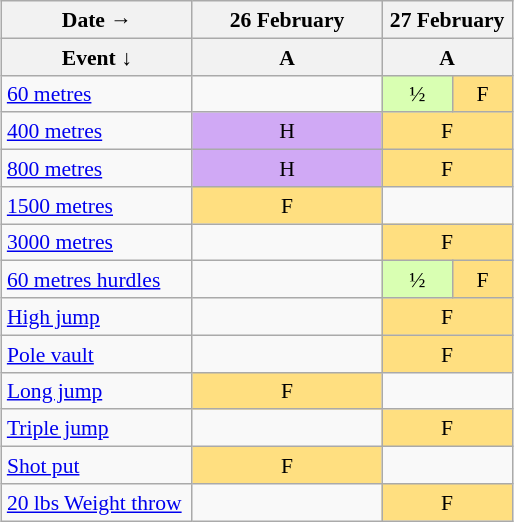<table class="wikitable" style="margin:0.5em auto; font-size:90%; line-height:1.25em;">
<tr align="center">
<th width="120px" colspan=1>Date   →</th>
<th width="80px" colspan=1>26 February</th>
<th width="80px" colspan=2>27 February</th>
</tr>
<tr>
<th>Event ↓</th>
<th width="120px">A</th>
<th width="60px" colspan=2>A</th>
</tr>
<tr align="center">
<td align="left"><a href='#'>60 metres</a></td>
<td colspan=1></td>
<td bgcolor="#D9FFB2" colspan=1>½</td>
<td bgcolor="#FFDF80" colspan=1>F</td>
</tr>
<tr align="center">
<td align="left"><a href='#'>400 metres</a></td>
<td bgcolor="#D0A9F5" colspan=1>H</td>
<td bgcolor="#FFDF80" colspan=2>F</td>
</tr>
<tr align="center">
<td align="left"><a href='#'>800 metres</a></td>
<td bgcolor="#D0A9F5" colspan=1>H</td>
<td bgcolor="#FFDF80" colspan=2>F</td>
</tr>
<tr align="center">
<td align="left"><a href='#'>1500 metres</a></td>
<td bgcolor="#FFDF80" colspan=1>F</td>
<td colspan=2></td>
</tr>
<tr align="center">
<td align="left"><a href='#'>3000 metres</a></td>
<td colspan=1></td>
<td bgcolor="#FFDF80" colspan=2>F</td>
</tr>
<tr align="center">
<td align="left"><a href='#'>60 metres hurdles</a></td>
<td colspan=1></td>
<td bgcolor="#D9FFB2" colspan=1>½</td>
<td bgcolor="#FFDF80" colspan=1>F</td>
</tr>
<tr align="center">
<td align="left"><a href='#'>High jump</a></td>
<td colspan=1></td>
<td bgcolor="#FFDF80" colspan=2>F</td>
</tr>
<tr align="center">
<td align="left"><a href='#'>Pole vault</a></td>
<td colspan=1></td>
<td bgcolor="#FFDF80" colspan=2>F</td>
</tr>
<tr align="center">
<td align="left"><a href='#'>Long jump</a></td>
<td bgcolor="#FFDF80" colspan=1>F</td>
<td colspan=2></td>
</tr>
<tr align="center">
<td align="left"><a href='#'>Triple jump</a></td>
<td colspan=1></td>
<td bgcolor="#FFDF80" colspan=2>F</td>
</tr>
<tr align="center">
<td align="left"><a href='#'>Shot put</a></td>
<td bgcolor="#FFDF80" colspan=1>F</td>
<td colspan=2></td>
</tr>
<tr align="center">
<td align="left"><a href='#'>20 lbs Weight throw</a></td>
<td colspan=1></td>
<td bgcolor="#FFDF80" colspan=2>F</td>
</tr>
</table>
